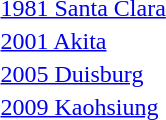<table>
<tr>
<td><a href='#'>1981 Santa Clara</a></td>
<td></td>
<td></td>
<td></td>
</tr>
<tr>
<td><a href='#'>2001 Akita</a></td>
<td></td>
<td></td>
<td></td>
</tr>
<tr>
<td><a href='#'>2005 Duisburg</a></td>
<td></td>
<td></td>
<td></td>
</tr>
<tr>
<td><a href='#'>2009 Kaohsiung</a></td>
<td></td>
<td></td>
<td></td>
</tr>
</table>
